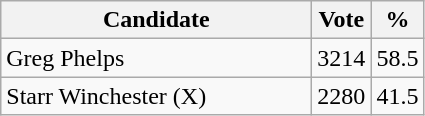<table class="wikitable">
<tr>
<th bgcolor="#DDDDFF" width="200px">Candidate</th>
<th bgcolor="#DDDDFF">Vote</th>
<th bgcolor="#DDDDFF">%</th>
</tr>
<tr>
<td>Greg Phelps</td>
<td>3214</td>
<td>58.5</td>
</tr>
<tr>
<td>Starr Winchester (X)</td>
<td>2280</td>
<td>41.5</td>
</tr>
</table>
